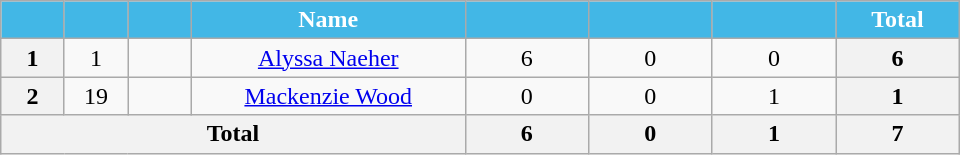<table class="wikitable sortable" style="text-align:center;">
<tr>
<th style="background:#42b7e6; color:#fff; width:35px;" scope="col"></th>
<th style="background:#42b7e6; color:#fff; width:35px;" scope="col"></th>
<th style="background:#42b7e6; color:#fff; width:35px;" scope="col"></th>
<th style="background:#42b7e6; color:#fff; width:175px;" scope="col">Name</th>
<th style="background:#42b7e6; color:#fff; width:75px;" scope="col"></th>
<th style="background:#42b7e6; color:#fff; width:75px;" scope="col"></th>
<th style="background:#42b7e6; color:#fff; width:75px;" scope="col"></th>
<th style="background:#42b7e6; color:#fff; width:75px;" scope="col">Total</th>
</tr>
<tr>
<th scope="row">1</th>
<td>1</td>
<td></td>
<td><a href='#'>Alyssa Naeher</a></td>
<td>6</td>
<td>0</td>
<td>0</td>
<th>6</th>
</tr>
<tr>
<th>2</th>
<td>19</td>
<td></td>
<td><a href='#'>Mackenzie Wood</a></td>
<td>0</td>
<td>0</td>
<td>1</td>
<th scope="row">1</th>
</tr>
<tr>
<th colspan="4" scope="row">Total</th>
<th>6</th>
<th>0</th>
<th>1</th>
<th>7</th>
</tr>
</table>
